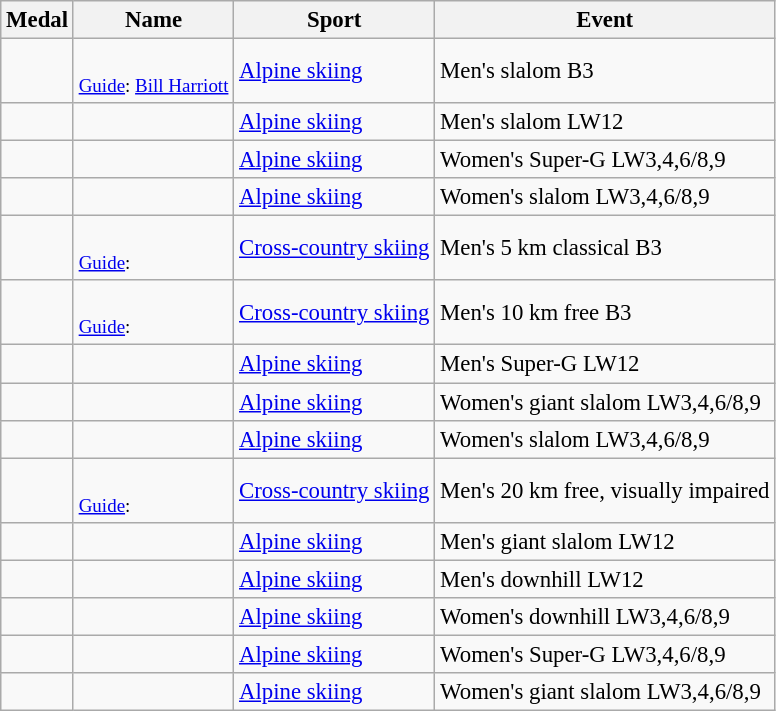<table class="wikitable sortable" style="font-size: 95%;">
<tr>
<th>Medal</th>
<th>Name</th>
<th>Sport</th>
<th>Event</th>
</tr>
<tr>
<td></td>
<td><br><small><a href='#'>Guide</a>: <a href='#'>Bill Harriott</a></small></td>
<td><a href='#'>Alpine skiing</a></td>
<td>Men's slalom B3</td>
</tr>
<tr>
<td></td>
<td></td>
<td><a href='#'>Alpine skiing</a></td>
<td>Men's slalom LW12</td>
</tr>
<tr>
<td></td>
<td></td>
<td><a href='#'>Alpine skiing</a></td>
<td>Women's Super-G LW3,4,6/8,9</td>
</tr>
<tr>
<td></td>
<td></td>
<td><a href='#'>Alpine skiing</a></td>
<td>Women's slalom LW3,4,6/8,9</td>
</tr>
<tr>
<td></td>
<td><br><small><a href='#'>Guide</a>: </small></td>
<td><a href='#'>Cross-country skiing</a></td>
<td>Men's 5 km classical B3</td>
</tr>
<tr>
<td></td>
<td><br><small><a href='#'>Guide</a>: </small></td>
<td><a href='#'>Cross-country skiing</a></td>
<td>Men's 10 km free B3</td>
</tr>
<tr>
<td></td>
<td></td>
<td><a href='#'>Alpine skiing</a></td>
<td>Men's Super-G LW12</td>
</tr>
<tr>
<td></td>
<td></td>
<td><a href='#'>Alpine skiing</a></td>
<td>Women's giant slalom LW3,4,6/8,9</td>
</tr>
<tr>
<td></td>
<td></td>
<td><a href='#'>Alpine skiing</a></td>
<td>Women's slalom LW3,4,6/8,9</td>
</tr>
<tr>
<td></td>
<td><br><small><a href='#'>Guide</a>: </small></td>
<td><a href='#'>Cross-country skiing</a></td>
<td>Men's 20 km free, visually impaired</td>
</tr>
<tr>
<td></td>
<td></td>
<td><a href='#'>Alpine skiing</a></td>
<td>Men's giant slalom LW12</td>
</tr>
<tr>
<td></td>
<td></td>
<td><a href='#'>Alpine skiing</a></td>
<td>Men's downhill LW12</td>
</tr>
<tr>
<td></td>
<td></td>
<td><a href='#'>Alpine skiing</a></td>
<td>Women's downhill LW3,4,6/8,9</td>
</tr>
<tr>
<td></td>
<td></td>
<td><a href='#'>Alpine skiing</a></td>
<td>Women's Super-G LW3,4,6/8,9</td>
</tr>
<tr>
<td></td>
<td></td>
<td><a href='#'>Alpine skiing</a></td>
<td>Women's giant slalom LW3,4,6/8,9</td>
</tr>
</table>
